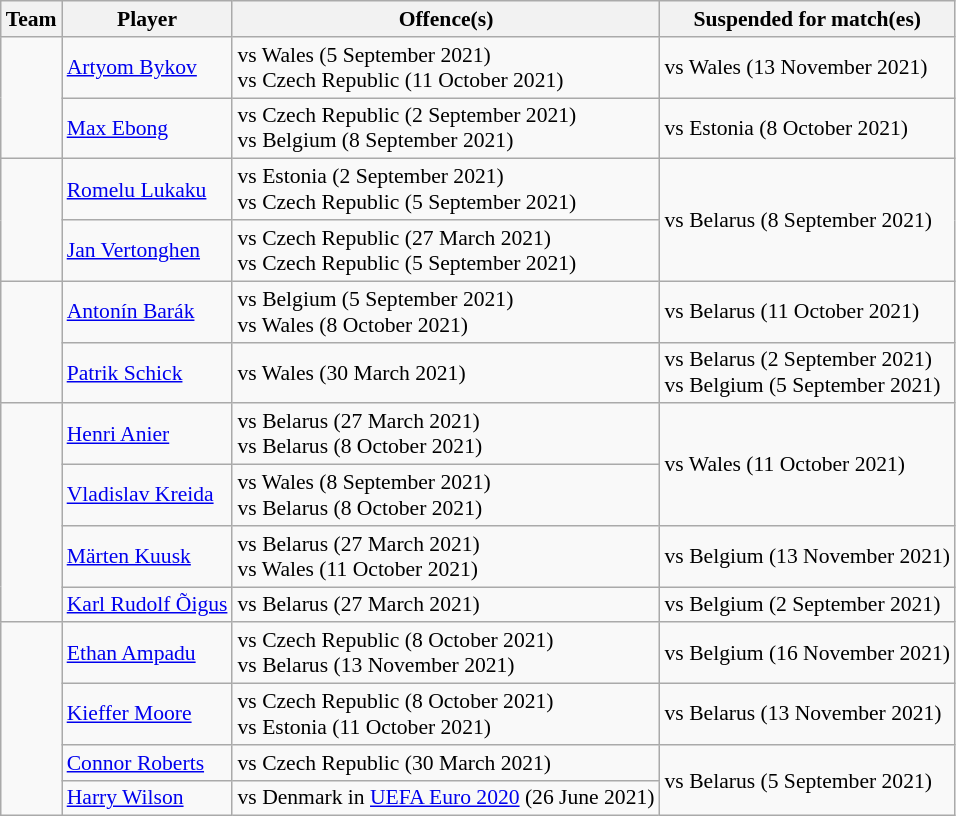<table class="wikitable" style="font-size:90%">
<tr>
<th>Team</th>
<th>Player</th>
<th>Offence(s)</th>
<th>Suspended for match(es)</th>
</tr>
<tr>
<td rowspan=2></td>
<td><a href='#'>Artyom Bykov</a></td>
<td> vs Wales (5 September 2021)<br> vs Czech Republic (11 October 2021)</td>
<td>vs Wales (13 November 2021)</td>
</tr>
<tr>
<td><a href='#'>Max Ebong</a></td>
<td> vs Czech Republic (2 September 2021)<br> vs Belgium (8 September 2021)</td>
<td>vs Estonia (8 October 2021)</td>
</tr>
<tr>
<td rowspan=2></td>
<td><a href='#'>Romelu Lukaku</a></td>
<td> vs Estonia (2 September 2021)<br> vs Czech Republic (5 September 2021)</td>
<td rowspan=2>vs Belarus (8 September 2021)</td>
</tr>
<tr>
<td><a href='#'>Jan Vertonghen</a></td>
<td> vs Czech Republic (27 March 2021)<br> vs Czech Republic (5 September 2021)</td>
</tr>
<tr>
<td rowspan=2></td>
<td><a href='#'>Antonín Barák</a></td>
<td> vs Belgium (5 September 2021)<br> vs Wales (8 October 2021)</td>
<td>vs Belarus (11 October 2021)</td>
</tr>
<tr>
<td><a href='#'>Patrik Schick</a></td>
<td> vs Wales (30 March 2021)</td>
<td>vs Belarus (2 September 2021)<br>vs Belgium (5 September 2021)</td>
</tr>
<tr>
<td rowspan=4></td>
<td><a href='#'>Henri Anier</a></td>
<td> vs Belarus (27 March 2021)<br> vs Belarus (8 October 2021)</td>
<td rowspan=2>vs Wales (11 October 2021)</td>
</tr>
<tr>
<td><a href='#'>Vladislav Kreida</a></td>
<td> vs Wales (8 September 2021)<br> vs Belarus (8 October 2021)</td>
</tr>
<tr>
<td><a href='#'>Märten Kuusk</a></td>
<td> vs Belarus (27 March 2021)<br> vs Wales (11 October 2021)</td>
<td>vs Belgium (13 November 2021)</td>
</tr>
<tr>
<td><a href='#'>Karl Rudolf Õigus</a></td>
<td> vs Belarus (27 March 2021)</td>
<td>vs Belgium (2 September 2021)</td>
</tr>
<tr>
<td rowspan=4></td>
<td><a href='#'>Ethan Ampadu</a></td>
<td> vs Czech Republic (8 October 2021)<br> vs Belarus (13 November 2021)</td>
<td>vs Belgium (16 November 2021)</td>
</tr>
<tr>
<td><a href='#'>Kieffer Moore</a></td>
<td> vs Czech Republic (8 October 2021)<br> vs Estonia (11 October 2021)</td>
<td>vs Belarus (13 November 2021)</td>
</tr>
<tr>
<td><a href='#'>Connor Roberts</a></td>
<td> vs Czech Republic (30 March 2021)</td>
<td rowspan=2>vs Belarus (5 September 2021)</td>
</tr>
<tr>
<td><a href='#'>Harry Wilson</a></td>
<td> vs Denmark in <a href='#'>UEFA Euro 2020</a> (26 June 2021)</td>
</tr>
</table>
